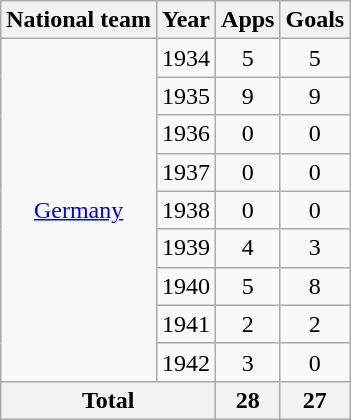<table class="wikitable" style="text-align:center">
<tr>
<th>National team</th>
<th>Year</th>
<th>Apps</th>
<th>Goals</th>
</tr>
<tr>
<td rowspan="9"><a href='#'>Germany</a></td>
<td>1934</td>
<td>5</td>
<td>5</td>
</tr>
<tr>
<td>1935</td>
<td>9</td>
<td>9</td>
</tr>
<tr>
<td>1936</td>
<td>0</td>
<td>0</td>
</tr>
<tr>
<td>1937</td>
<td>0</td>
<td>0</td>
</tr>
<tr>
<td>1938</td>
<td>0</td>
<td>0</td>
</tr>
<tr>
<td>1939</td>
<td>4</td>
<td>3</td>
</tr>
<tr>
<td>1940</td>
<td>5</td>
<td>8</td>
</tr>
<tr>
<td>1941</td>
<td>2</td>
<td>2</td>
</tr>
<tr>
<td>1942</td>
<td>3</td>
<td>0</td>
</tr>
<tr>
<th colspan="2">Total</th>
<th>28</th>
<th>27</th>
</tr>
</table>
